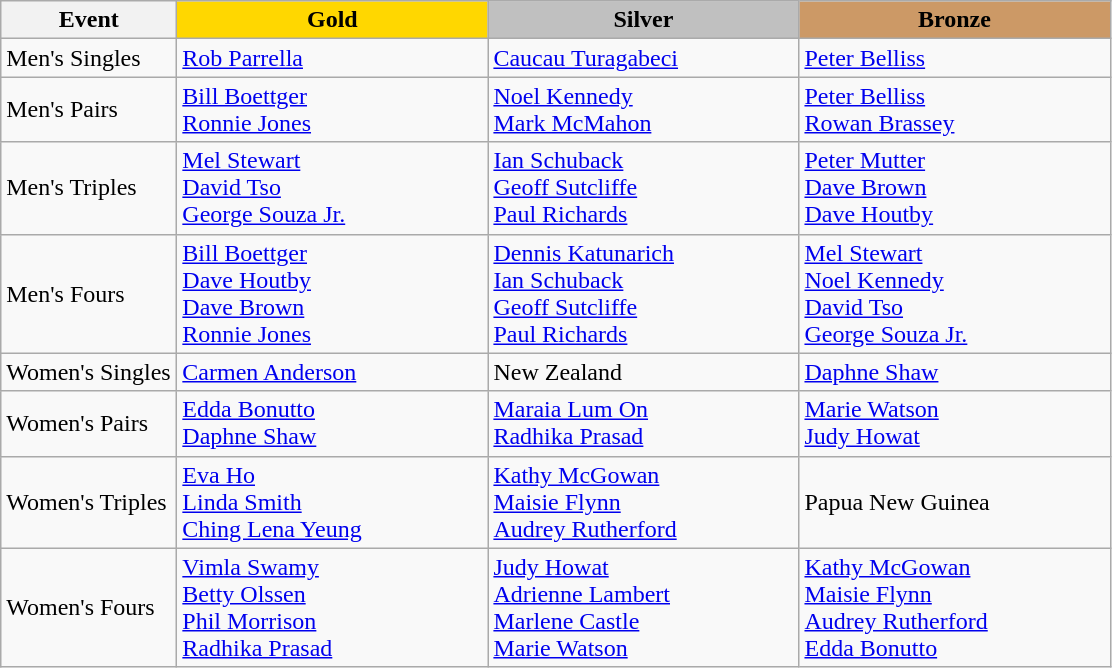<table class="wikitable" style="font-size: 100%">
<tr>
<th width=110>Event</th>
<th width=200 style="background-color: gold;">Gold</th>
<th width=200 style="background-color: silver;">Silver</th>
<th width=200 style="background-color: #cc9966;">Bronze</th>
</tr>
<tr>
<td>Men's Singles</td>
<td> <a href='#'>Rob Parrella</a></td>
<td> <a href='#'>Caucau Turagabeci</a></td>
<td> <a href='#'>Peter Belliss</a></td>
</tr>
<tr>
<td>Men's Pairs</td>
<td> <a href='#'>Bill Boettger</a><br><a href='#'>Ronnie Jones</a></td>
<td> <a href='#'>Noel Kennedy</a><br><a href='#'>Mark McMahon</a></td>
<td> <a href='#'>Peter Belliss</a><br><a href='#'>Rowan Brassey</a></td>
</tr>
<tr>
<td>Men's Triples</td>
<td> <a href='#'>Mel Stewart</a><br><a href='#'>David Tso</a><br><a href='#'>George Souza Jr.</a></td>
<td> <a href='#'>Ian Schuback</a><br><a href='#'>Geoff Sutcliffe</a><br><a href='#'>Paul Richards</a></td>
<td> <a href='#'>Peter Mutter</a><br><a href='#'>Dave Brown</a><br><a href='#'>Dave Houtby</a></td>
</tr>
<tr>
<td>Men's Fours</td>
<td> <a href='#'>Bill Boettger</a><br><a href='#'>Dave Houtby</a><br><a href='#'>Dave Brown</a><br><a href='#'>Ronnie Jones</a></td>
<td> <a href='#'>Dennis Katunarich</a><br><a href='#'>Ian Schuback</a><br><a href='#'>Geoff Sutcliffe</a><br><a href='#'>Paul Richards</a></td>
<td> <a href='#'>Mel Stewart</a><br><a href='#'>Noel Kennedy</a><br><a href='#'>David Tso</a><br><a href='#'>George Souza Jr.</a></td>
</tr>
<tr>
<td>Women's Singles</td>
<td> <a href='#'>Carmen Anderson</a></td>
<td> New Zealand</td>
<td> <a href='#'>Daphne Shaw</a></td>
</tr>
<tr>
<td>Women's Pairs</td>
<td> <a href='#'>Edda Bonutto</a><br><a href='#'>Daphne Shaw</a></td>
<td> <a href='#'>Maraia Lum On</a><br><a href='#'>Radhika Prasad</a><br></td>
<td> <a href='#'>Marie Watson</a><br><a href='#'>Judy Howat</a></td>
</tr>
<tr>
<td>Women's Triples</td>
<td> <a href='#'>Eva Ho</a><br><a href='#'>Linda Smith</a><br><a href='#'>Ching Lena Yeung</a></td>
<td> <a href='#'>Kathy McGowan</a><br><a href='#'>Maisie Flynn</a><br><a href='#'>Audrey Rutherford</a></td>
<td> Papua New Guinea</td>
</tr>
<tr>
<td>Women's Fours</td>
<td> <a href='#'>Vimla Swamy</a><br><a href='#'>Betty Olssen</a><br><a href='#'>Phil Morrison</a><br><a href='#'>Radhika Prasad</a></td>
<td> <a href='#'>Judy Howat</a><br><a href='#'>Adrienne Lambert</a><br><a href='#'>Marlene Castle</a><br><a href='#'>Marie Watson</a></td>
<td> <a href='#'>Kathy McGowan</a><br><a href='#'>Maisie Flynn</a><br><a href='#'>Audrey Rutherford</a><br><a href='#'>Edda Bonutto</a></td>
</tr>
</table>
